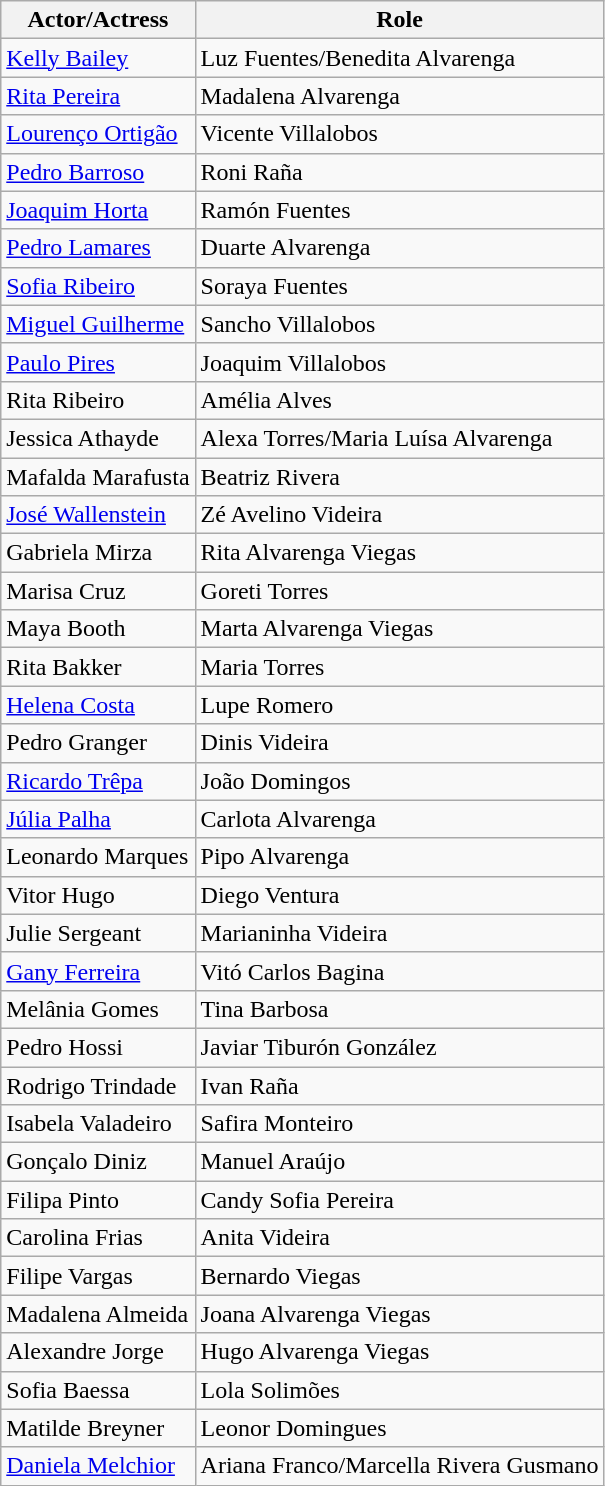<table class="wikitable">
<tr>
<th>Actor/Actress</th>
<th>Role</th>
</tr>
<tr>
<td><a href='#'>Kelly Bailey</a></td>
<td>Luz Fuentes/Benedita Alvarenga</td>
</tr>
<tr>
<td><a href='#'>Rita Pereira</a></td>
<td>Madalena Alvarenga</td>
</tr>
<tr>
<td><a href='#'>Lourenço Ortigão</a></td>
<td>Vicente Villalobos</td>
</tr>
<tr>
<td><a href='#'>Pedro Barroso</a></td>
<td>Roni Raña</td>
</tr>
<tr>
<td><a href='#'>Joaquim Horta</a></td>
<td>Ramón Fuentes</td>
</tr>
<tr>
<td><a href='#'>Pedro Lamares</a></td>
<td>Duarte Alvarenga</td>
</tr>
<tr>
<td><a href='#'>Sofia Ribeiro</a></td>
<td>Soraya Fuentes</td>
</tr>
<tr>
<td><a href='#'>Miguel Guilherme</a></td>
<td>Sancho Villalobos</td>
</tr>
<tr>
<td><a href='#'>Paulo Pires</a></td>
<td>Joaquim Villalobos</td>
</tr>
<tr>
<td>Rita Ribeiro</td>
<td>Amélia Alves</td>
</tr>
<tr>
<td>Jessica Athayde</td>
<td>Alexa Torres/Maria Luísa Alvarenga</td>
</tr>
<tr>
<td>Mafalda Marafusta</td>
<td>Beatriz Rivera</td>
</tr>
<tr>
<td><a href='#'>José Wallenstein</a></td>
<td>Zé Avelino Videira</td>
</tr>
<tr>
<td>Gabriela Mirza</td>
<td>Rita Alvarenga Viegas</td>
</tr>
<tr>
<td>Marisa Cruz</td>
<td>Goreti Torres</td>
</tr>
<tr>
<td>Maya Booth</td>
<td>Marta Alvarenga Viegas</td>
</tr>
<tr>
<td>Rita Bakker</td>
<td>Maria Torres</td>
</tr>
<tr>
<td><a href='#'>Helena Costa</a></td>
<td>Lupe Romero</td>
</tr>
<tr>
<td>Pedro Granger</td>
<td>Dinis Videira</td>
</tr>
<tr>
<td><a href='#'>Ricardo Trêpa</a></td>
<td>João Domingos</td>
</tr>
<tr>
<td><a href='#'>Júlia Palha</a></td>
<td>Carlota Alvarenga</td>
</tr>
<tr>
<td>Leonardo Marques</td>
<td>Pipo Alvarenga</td>
</tr>
<tr>
<td>Vitor Hugo</td>
<td>Diego Ventura</td>
</tr>
<tr>
<td>Julie Sergeant</td>
<td>Marianinha Videira</td>
</tr>
<tr>
<td><a href='#'>Gany Ferreira</a></td>
<td>Vitó Carlos Bagina</td>
</tr>
<tr>
<td>Melânia Gomes</td>
<td>Tina Barbosa</td>
</tr>
<tr>
<td>Pedro Hossi</td>
<td>Javiar Tiburón González</td>
</tr>
<tr>
<td>Rodrigo Trindade</td>
<td>Ivan Raña</td>
</tr>
<tr>
<td>Isabela Valadeiro</td>
<td>Safira Monteiro</td>
</tr>
<tr>
<td>Gonçalo Diniz</td>
<td>Manuel Araújo</td>
</tr>
<tr>
<td>Filipa Pinto</td>
<td>Candy Sofia Pereira</td>
</tr>
<tr>
<td>Carolina Frias</td>
<td>Anita Videira</td>
</tr>
<tr>
<td>Filipe Vargas</td>
<td>Bernardo Viegas</td>
</tr>
<tr>
<td>Madalena Almeida</td>
<td>Joana Alvarenga Viegas</td>
</tr>
<tr>
<td>Alexandre Jorge</td>
<td>Hugo Alvarenga Viegas</td>
</tr>
<tr>
<td>Sofia Baessa</td>
<td>Lola Solimões</td>
</tr>
<tr>
<td>Matilde Breyner</td>
<td>Leonor Domingues</td>
</tr>
<tr>
<td><a href='#'>Daniela Melchior</a></td>
<td>Ariana Franco/Marcella Rivera Gusmano</td>
</tr>
</table>
